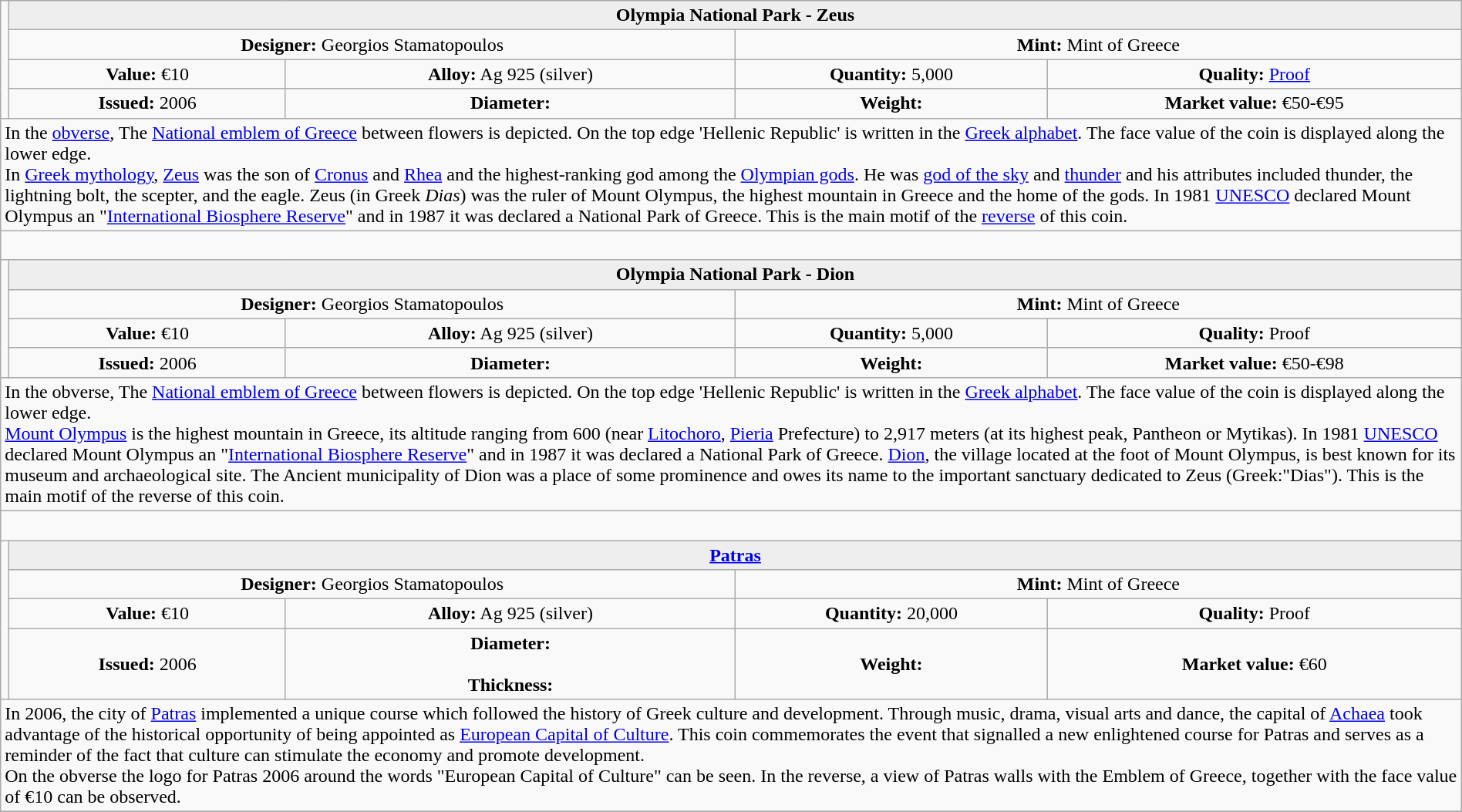<table class="wikitable" width=100%>
<tr>
<td rowspan=4 width="330px" nowrap align=center></td>
<th colspan="4" align=center style="background:#eeeeee;">Olympia National Park - Zeus</th>
</tr>
<tr>
<td colspan="2" width="50%" align=center><strong>Designer:</strong> Georgios Stamatopoulos</td>
<td colspan="2" width="50%" align=center><strong>Mint:</strong> Mint of Greece</td>
</tr>
<tr>
<td align=center><strong>Value:</strong> €10</td>
<td align=center><strong>Alloy:</strong> Ag 925 (silver)</td>
<td align=center><strong>Quantity:</strong> 5,000</td>
<td align=center><strong>Quality:</strong> <a href='#'>Proof</a></td>
</tr>
<tr>
<td align=center><strong>Issued:</strong> 2006</td>
<td align=center><strong>Diameter:</strong> </td>
<td align=center><strong>Weight:</strong> </td>
<td align=center><strong>Market value:</strong> €50-€95</td>
</tr>
<tr>
<td colspan="5" align=left>In the <a href='#'>obverse</a>, The <a href='#'>National emblem of Greece</a> between flowers is depicted.  On the top edge 'Hellenic Republic' is written in the <a href='#'>Greek alphabet</a>. The face value of the coin is displayed along the lower edge.<br>In <a href='#'>Greek mythology</a>, <a href='#'>Zeus</a> was the son of <a href='#'>Cronus</a> and <a href='#'>Rhea</a> and the highest-ranking god among the <a href='#'>Olympian gods</a>. He was <a href='#'>god of the sky</a> and <a href='#'>thunder</a> and his attributes included thunder, the lightning bolt, the scepter, and the eagle. Zeus (in Greek <em>Dias</em>) was the ruler of Mount Olympus, the highest mountain in Greece and the home of the gods. In 1981 <a href='#'>UNESCO</a> declared Mount Olympus an "<a href='#'>International Biosphere Reserve</a>" and in 1987 it was declared a National Park of Greece. This is the main motif of the <a href='#'>reverse</a> of this coin.</td>
</tr>
<tr>
<td colspan="5" align=left> </td>
</tr>
<tr>
<td rowspan=4 width="330px" nowrap align=center></td>
<th colspan="4" align=center style="background:#eeeeee;">Olympia National Park - Dion</th>
</tr>
<tr>
<td colspan="2" width="50%" align=center><strong>Designer:</strong> Georgios Stamatopoulos</td>
<td colspan="2" width="50%" align=center><strong>Mint:</strong> Mint of Greece</td>
</tr>
<tr>
<td align=center><strong>Value:</strong> €10</td>
<td align=center><strong>Alloy:</strong> Ag 925 (silver)</td>
<td align=center><strong>Quantity:</strong> 5,000</td>
<td align=center><strong>Quality:</strong> Proof</td>
</tr>
<tr>
<td align=center><strong>Issued:</strong> 2006</td>
<td align=center><strong>Diameter:</strong> </td>
<td align=center><strong>Weight:</strong> </td>
<td align=center><strong>Market value:</strong> €50-€98</td>
</tr>
<tr>
<td colspan="5" align=left>In the obverse, The <a href='#'>National emblem of Greece</a> between flowers is depicted.  On the top edge 'Hellenic Republic' is written in the <a href='#'>Greek alphabet</a>. The face value of the coin is displayed along the lower edge.<br><a href='#'>Mount Olympus</a> is the highest mountain in Greece, its altitude ranging from 600 (near <a href='#'>Litochoro</a>, <a href='#'>Pieria</a> Prefecture) to 2,917 meters (at its highest peak, Pantheon or Mytikas). In 1981 <a href='#'>UNESCO</a> declared Mount Olympus an "<a href='#'>International Biosphere Reserve</a>" and in 1987 it was declared a National Park of Greece. <a href='#'>Dion</a>, the village located at the foot of Mount Olympus, is best known for its museum and archaeological site. The Ancient municipality of Dion was a place of some prominence and owes its name to the important sanctuary dedicated to Zeus (Greek:"Dias"). This is the main motif of the reverse of this coin.</td>
</tr>
<tr>
<td colspan="5" align=left> </td>
</tr>
<tr>
<td rowspan=4 width="330px" nowrap align=center></td>
<th colspan="4" align=center style="background:#eeeeee;"><a href='#'>Patras</a></th>
</tr>
<tr>
<td colspan="2" width="50%" align=center><strong>Designer:</strong> Georgios Stamatopoulos</td>
<td colspan="2" width="50%" align=center><strong>Mint:</strong> Mint of Greece</td>
</tr>
<tr>
<td align=center><strong>Value:</strong> €10</td>
<td align=center><strong>Alloy:</strong> Ag 925 (silver)</td>
<td align=center><strong>Quantity:</strong> 20,000</td>
<td align=center><strong>Quality:</strong> Proof</td>
</tr>
<tr>
<td align=center><strong>Issued:</strong> 2006</td>
<td align=center><strong>Diameter:</strong> <br><br><strong>Thickness:</strong> </td>
<td align=center><strong>Weight:</strong> </td>
<td align=center><strong>Market value:</strong> €60</td>
</tr>
<tr>
<td colspan="5" align=left>In 2006, the city of <a href='#'>Patras</a> implemented a unique course which followed the history of Greek culture and development. Through music, drama, visual arts and dance, the capital of <a href='#'>Achaea</a> took advantage of the historical opportunity of being appointed as <a href='#'>European Capital of Culture</a>. This coin commemorates the event that signalled a new enlightened course for Patras and serves as a reminder of the fact that culture can stimulate the economy and promote development.<br>On the obverse the logo for Patras 2006 around the words "European Capital of Culture" can be seen.  In the reverse, a view of Patras walls with the Emblem of Greece, together with the face value of €10 can be observed.</td>
</tr>
<tr>
</tr>
</table>
